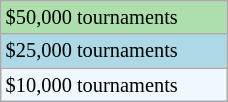<table class="wikitable" style="font-size:85%; width:12%;">
<tr style="background:#addfad;">
<td>$50,000 tournaments</td>
</tr>
<tr style="background:lightblue;">
<td>$25,000 tournaments</td>
</tr>
<tr style="background:#f0f8ff;">
<td>$10,000 tournaments</td>
</tr>
</table>
